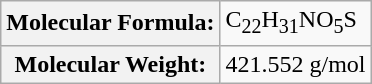<table class="wikitable">
<tr>
<th>Molecular Formula:</th>
<td>C<sub>22</sub>H<sub>31</sub>NO<sub>5</sub>S</td>
</tr>
<tr>
<th>Molecular Weight:</th>
<td>421.552 g/mol</td>
</tr>
</table>
